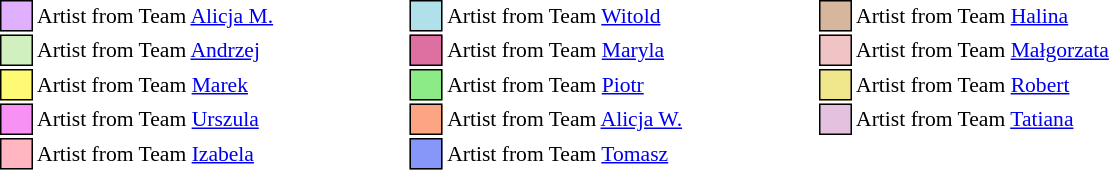<table class="toccolours collapsible collapsed" style="margin:1em auto; font-size: 90%; white-space: nowrap">
<tr>
<td style="background:#E0B0FF; border:1px solid black">     </td>
<td>Artist from Team <a href='#'>Alicja M.</a></td>
<td>     </td>
<td>     </td>
<td>     </td>
<td>     </td>
<td style="background:#b0e0e9; border:1px solid black">     </td>
<td>Artist from Team <a href='#'>Witold</a></td>
<td>     </td>
<td>     </td>
<td>     </td>
<td>     </td>
<td style="background:#d6b69c; border:1px solid black">     </td>
<td>Artist from Team <a href='#'>Halina</a></td>
</tr>
<tr>
<td style="background:#d0f0c0; border:1px solid black">     </td>
<td>Artist from Team <a href='#'>Andrzej</a></td>
<td>     </td>
<td>     </td>
<td>     </td>
<td>     </td>
<td style="background:#DE6FA1; border:1px solid black">     </td>
<td>Artist from Team <a href='#'>Maryla</a></td>
<td>     </td>
<td>     </td>
<td>     </td>
<td>     </td>
<td style="background:#f0c4c4; border:1px solid black">     </td>
<td>Artist from Team <a href='#'>Małgorzata</a></td>
</tr>
<tr>
<td style="background:#fffa73; border:1px solid black">     </td>
<td>Artist from Team <a href='#'>Marek</a></td>
<td>     </td>
<td>     </td>
<td>     </td>
<td>     </td>
<td style="background:#8deb87; border:1px solid black">     </td>
<td>Artist from Team <a href='#'>Piotr</a></td>
<td>     </td>
<td>     </td>
<td>     </td>
<td>     </td>
<td style="background:khaki; border:1px solid black">     </td>
<td>Artist from Team <a href='#'>Robert</a></td>
</tr>
<tr>
<td style="background:#f791f3; border:1px solid black">     </td>
<td>Artist from Team <a href='#'>Urszula</a></td>
<td>     </td>
<td>     </td>
<td>     </td>
<td>     </td>
<td style="background:#FDA582; border:1px solid black">     </td>
<td>Artist from Team <a href='#'>Alicja W.</a></td>
<td>     </td>
<td>     </td>
<td>     </td>
<td>     </td>
<td style="background:#E3C1DF; border:1px solid black">     </td>
<td>Artist from Team <a href='#'>Tatiana</a></td>
</tr>
<tr>
<td style="background: lightpink; border:1px solid black">     </td>
<td>Artist from Team <a href='#'>Izabela</a></td>
<td>     </td>
<td>     </td>
<td>     </td>
<td>     </td>
<td style="background:#8697F9; border:1px solid black">     </td>
<td>Artist from Team <a href='#'>Tomasz</a></td>
</tr>
</table>
